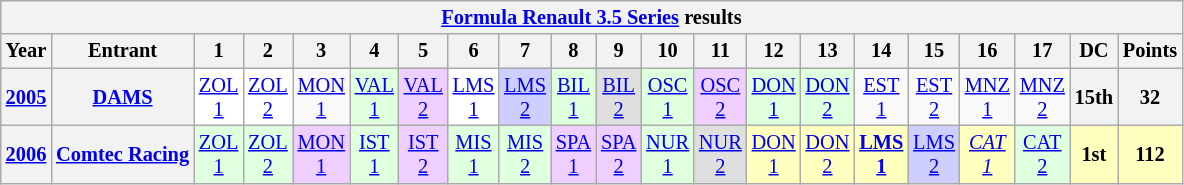<table class="wikitable" style="text-align:center; font-size:85%">
<tr>
<th colspan=45><a href='#'>Formula Renault 3.5 Series</a> results</th>
</tr>
<tr>
<th>Year</th>
<th>Entrant</th>
<th>1</th>
<th>2</th>
<th>3</th>
<th>4</th>
<th>5</th>
<th>6</th>
<th>7</th>
<th>8</th>
<th>9</th>
<th>10</th>
<th>11</th>
<th>12</th>
<th>13</th>
<th>14</th>
<th>15</th>
<th>16</th>
<th>17</th>
<th>DC</th>
<th>Points</th>
</tr>
<tr>
<th><a href='#'>2005</a></th>
<th><a href='#'>DAMS</a></th>
<td style="background:#FFFFFF;"><a href='#'>ZOL<br>1</a><br></td>
<td style="background:#FFFFFF;"><a href='#'>ZOL<br>2</a><br></td>
<td><a href='#'>MON<br>1</a></td>
<td style="background:#DFFFDF;"><a href='#'>VAL<br>1</a><br></td>
<td style="background:#EFCFFF;"><a href='#'>VAL<br>2</a><br></td>
<td style="background:#FFFFFF;"><a href='#'>LMS<br>1</a><br></td>
<td style="background:#CFCFFF;"><a href='#'>LMS<br>2</a><br></td>
<td style="background:#DFFFDF;"><a href='#'>BIL<br>1</a><br></td>
<td style="background:#DFDFDF;"><a href='#'>BIL<br>2</a><br></td>
<td style="background:#DFFFDF;"><a href='#'>OSC<br>1</a><br></td>
<td style="background:#EFCFFF;"><a href='#'>OSC<br>2</a><br></td>
<td style="background:#DFFFDF;"><a href='#'>DON<br>1</a><br></td>
<td style="background:#DFFFDF;"><a href='#'>DON<br>2</a><br></td>
<td><a href='#'>EST<br>1</a></td>
<td><a href='#'>EST<br>2</a></td>
<td><a href='#'>MNZ<br>1</a></td>
<td><a href='#'>MNZ<br>2</a></td>
<th>15th</th>
<th>32</th>
</tr>
<tr>
<th><a href='#'>2006</a></th>
<th nowrap><a href='#'>Comtec Racing</a></th>
<td style="background:#DFFFDF;"><a href='#'>ZOL<br>1</a><br></td>
<td style="background:#DFFFDF;"><a href='#'>ZOL<br>2</a><br></td>
<td style="background:#EFCFFF;"><a href='#'>MON<br>1</a><br></td>
<td style="background:#DFFFDF;"><a href='#'>IST<br>1</a><br></td>
<td style="background:#EFCFFF;"><a href='#'>IST<br>2</a><br></td>
<td style="background:#DFFFDF;"><a href='#'>MIS<br>1</a><br></td>
<td style="background:#DFFFDF;"><a href='#'>MIS<br>2</a><br></td>
<td style="background:#EFCFFF;"><a href='#'>SPA<br>1</a><br></td>
<td style="background:#EFCFFF;"><a href='#'>SPA<br>2</a><br></td>
<td style="background:#DFFFDF;"><a href='#'>NUR<br>1</a><br></td>
<td style="background:#DFDFDF;"><a href='#'>NUR<br>2</a><br></td>
<td style="background:#FFFFBF;"><a href='#'>DON<br>1</a><br></td>
<td style="background:#FFFFBF;"><a href='#'>DON<br>2</a><br></td>
<td style="background:#FFFFBF;"><strong> <a href='#'>LMS<br>1</a></strong><br></td>
<td style="background:#CFCFFF;"><a href='#'>LMS<br>2</a><br></td>
<td style="background:#FFFFBF;"><em><a href='#'>CAT<br>1</a></em><br></td>
<td style="background:#DFFFDF;"><a href='#'>CAT<br>2</a><br></td>
<td style="background:#FFFFBF;"><strong>1st</strong></td>
<td style="background:#FFFFBF;"><strong>112</strong></td>
</tr>
</table>
